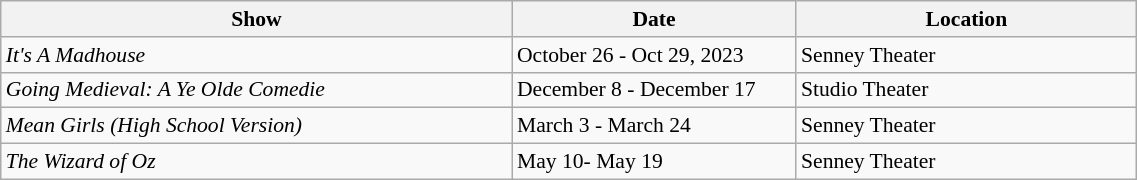<table class="wikitable" style="font-size:90%; width:60%">
<tr>
<th style="width:45%;">Show</th>
<th style="width:25%;">Date</th>
<th style="width:30%;">Location</th>
</tr>
<tr>
<td><em>It's A Madhouse</em></td>
<td>October 26 - Oct 29, 2023</td>
<td>Senney Theater</td>
</tr>
<tr>
<td><em>Going Medieval: A Ye Olde Comedie</em></td>
<td>December 8 - December 17</td>
<td>Studio Theater</td>
</tr>
<tr>
<td><em>Mean Girls (High School Version)</em></td>
<td>March 3 - March 24</td>
<td>Senney Theater</td>
</tr>
<tr>
<td><em>The Wizard of Oz</em></td>
<td>May 10- May 19</td>
<td>Senney Theater</td>
</tr>
</table>
